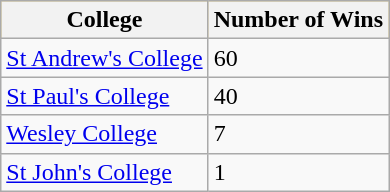<table class="wikitable">
<tr bgcolor="#FFCC33">
<th>College</th>
<th>Number of Wins</th>
</tr>
<tr>
<td><a href='#'>St Andrew's College</a></td>
<td>60</td>
</tr>
<tr>
<td><a href='#'>St Paul's College</a></td>
<td>40</td>
</tr>
<tr>
<td><a href='#'>Wesley College</a></td>
<td>7</td>
</tr>
<tr>
<td><a href='#'>St John's College</a></td>
<td>1</td>
</tr>
</table>
